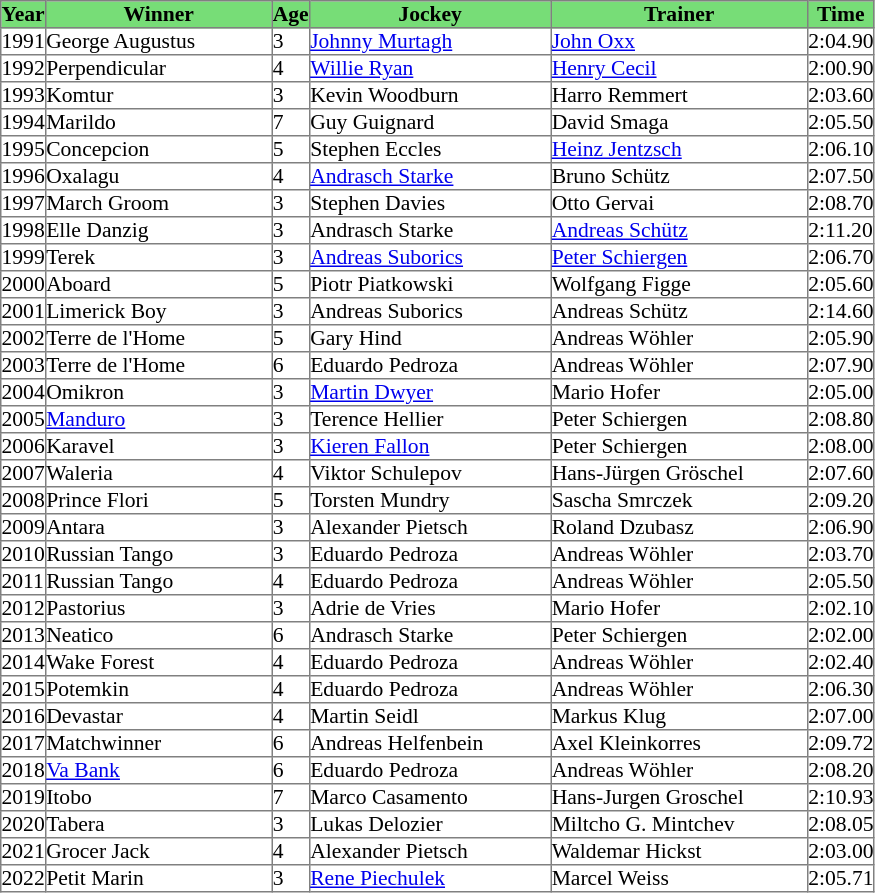<table class = "sortable" | border="1" cellpadding="0" style="border-collapse: collapse; font-size:90%">
<tr bgcolor="#77dd77" align="center">
<th>Year</th>
<th>Winner</th>
<th>Age</th>
<th>Jockey</th>
<th>Trainer</th>
<th>Time</th>
</tr>
<tr>
<td>1991</td>
<td width=150px>George Augustus</td>
<td>3</td>
<td width=160px><a href='#'>Johnny Murtagh</a></td>
<td width=170px><a href='#'>John Oxx</a></td>
<td>2:04.90</td>
</tr>
<tr>
<td>1992</td>
<td>Perpendicular</td>
<td>4</td>
<td><a href='#'>Willie Ryan</a></td>
<td><a href='#'>Henry Cecil</a></td>
<td>2:00.90</td>
</tr>
<tr>
<td>1993</td>
<td>Komtur</td>
<td>3</td>
<td>Kevin Woodburn</td>
<td>Harro Remmert</td>
<td>2:03.60</td>
</tr>
<tr>
<td>1994</td>
<td>Marildo</td>
<td>7</td>
<td>Guy Guignard</td>
<td>David Smaga</td>
<td>2:05.50</td>
</tr>
<tr>
<td>1995</td>
<td>Concepcion</td>
<td>5</td>
<td>Stephen Eccles</td>
<td><a href='#'>Heinz Jentzsch</a></td>
<td>2:06.10</td>
</tr>
<tr>
<td>1996</td>
<td>Oxalagu</td>
<td>4</td>
<td><a href='#'>Andrasch Starke</a></td>
<td>Bruno Schütz</td>
<td>2:07.50</td>
</tr>
<tr>
<td>1997</td>
<td>March Groom</td>
<td>3</td>
<td>Stephen Davies</td>
<td>Otto Gervai</td>
<td>2:08.70</td>
</tr>
<tr>
<td>1998</td>
<td>Elle Danzig</td>
<td>3</td>
<td>Andrasch Starke</td>
<td><a href='#'>Andreas Schütz</a></td>
<td>2:11.20</td>
</tr>
<tr>
<td>1999</td>
<td>Terek</td>
<td>3</td>
<td><a href='#'>Andreas Suborics</a></td>
<td><a href='#'>Peter Schiergen</a></td>
<td>2:06.70</td>
</tr>
<tr>
<td>2000</td>
<td>Aboard</td>
<td>5</td>
<td>Piotr Piatkowski</td>
<td>Wolfgang Figge</td>
<td>2:05.60</td>
</tr>
<tr>
<td>2001</td>
<td>Limerick Boy</td>
<td>3</td>
<td>Andreas Suborics</td>
<td>Andreas Schütz</td>
<td>2:14.60</td>
</tr>
<tr>
<td>2002</td>
<td>Terre de l'Home</td>
<td>5</td>
<td>Gary Hind</td>
<td>Andreas Wöhler</td>
<td>2:05.90</td>
</tr>
<tr>
<td>2003</td>
<td>Terre de l'Home</td>
<td>6</td>
<td>Eduardo Pedroza</td>
<td>Andreas Wöhler</td>
<td>2:07.90</td>
</tr>
<tr>
<td>2004</td>
<td>Omikron</td>
<td>3</td>
<td><a href='#'>Martin Dwyer</a></td>
<td>Mario Hofer</td>
<td>2:05.00</td>
</tr>
<tr>
<td>2005</td>
<td><a href='#'>Manduro</a></td>
<td>3</td>
<td>Terence Hellier</td>
<td>Peter Schiergen</td>
<td>2:08.80</td>
</tr>
<tr>
<td>2006</td>
<td>Karavel</td>
<td>3</td>
<td><a href='#'>Kieren Fallon</a></td>
<td>Peter Schiergen</td>
<td>2:08.00</td>
</tr>
<tr>
<td>2007</td>
<td>Waleria</td>
<td>4</td>
<td>Viktor Schulepov</td>
<td>Hans-Jürgen Gröschel</td>
<td>2:07.60</td>
</tr>
<tr>
<td>2008</td>
<td>Prince Flori</td>
<td>5</td>
<td>Torsten Mundry</td>
<td>Sascha Smrczek</td>
<td>2:09.20</td>
</tr>
<tr>
<td>2009</td>
<td>Antara</td>
<td>3</td>
<td>Alexander Pietsch</td>
<td>Roland Dzubasz</td>
<td>2:06.90</td>
</tr>
<tr>
<td>2010</td>
<td>Russian Tango</td>
<td>3</td>
<td>Eduardo Pedroza</td>
<td>Andreas Wöhler</td>
<td>2:03.70</td>
</tr>
<tr>
<td>2011</td>
<td>Russian Tango</td>
<td>4</td>
<td>Eduardo Pedroza</td>
<td>Andreas Wöhler</td>
<td>2:05.50</td>
</tr>
<tr>
<td>2012</td>
<td>Pastorius</td>
<td>3</td>
<td>Adrie de Vries</td>
<td>Mario Hofer</td>
<td>2:02.10</td>
</tr>
<tr>
<td>2013</td>
<td>Neatico</td>
<td>6</td>
<td>Andrasch Starke</td>
<td>Peter Schiergen</td>
<td>2:02.00</td>
</tr>
<tr>
<td>2014</td>
<td>Wake Forest</td>
<td>4</td>
<td>Eduardo Pedroza</td>
<td>Andreas Wöhler</td>
<td>2:02.40</td>
</tr>
<tr>
<td>2015</td>
<td>Potemkin</td>
<td>4</td>
<td>Eduardo Pedroza</td>
<td>Andreas Wöhler</td>
<td>2:06.30</td>
</tr>
<tr>
<td>2016</td>
<td>Devastar</td>
<td>4</td>
<td>Martin Seidl</td>
<td>Markus Klug</td>
<td>2:07.00</td>
</tr>
<tr>
<td>2017</td>
<td>Matchwinner</td>
<td>6</td>
<td>Andreas Helfenbein</td>
<td>Axel Kleinkorres</td>
<td>2:09.72</td>
</tr>
<tr>
<td>2018</td>
<td><a href='#'>Va Bank</a></td>
<td>6</td>
<td>Eduardo Pedroza</td>
<td>Andreas Wöhler</td>
<td>2:08.20</td>
</tr>
<tr>
<td>2019</td>
<td>Itobo</td>
<td>7</td>
<td>Marco Casamento</td>
<td>Hans-Jurgen Groschel</td>
<td>2:10.93</td>
</tr>
<tr>
<td>2020</td>
<td>Tabera</td>
<td>3</td>
<td>Lukas Delozier</td>
<td>Miltcho G. Mintchev</td>
<td>2:08.05</td>
</tr>
<tr>
<td>2021</td>
<td>Grocer Jack</td>
<td>4</td>
<td>Alexander Pietsch</td>
<td>Waldemar Hickst</td>
<td>2:03.00</td>
</tr>
<tr>
<td>2022</td>
<td>Petit Marin</td>
<td>3</td>
<td><a href='#'>Rene Piechulek</a></td>
<td>Marcel Weiss</td>
<td>2:05.71</td>
</tr>
</table>
